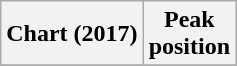<table class="wikitable sortable plainrowheaders">
<tr>
<th scope="col">Chart (2017)</th>
<th scope="col">Peak<br>position</th>
</tr>
<tr>
</tr>
</table>
